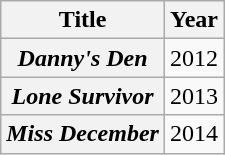<table class="wikitable plainrowheaders">
<tr>
<th>Title</th>
<th>Year</th>
</tr>
<tr>
<th scope="row"><em>Danny's Den</em></th>
<td>2012</td>
</tr>
<tr>
<th scope="row"><em>Lone Survivor</em></th>
<td>2013</td>
</tr>
<tr>
<th scope="row"><em>Miss December</em></th>
<td>2014</td>
</tr>
</table>
